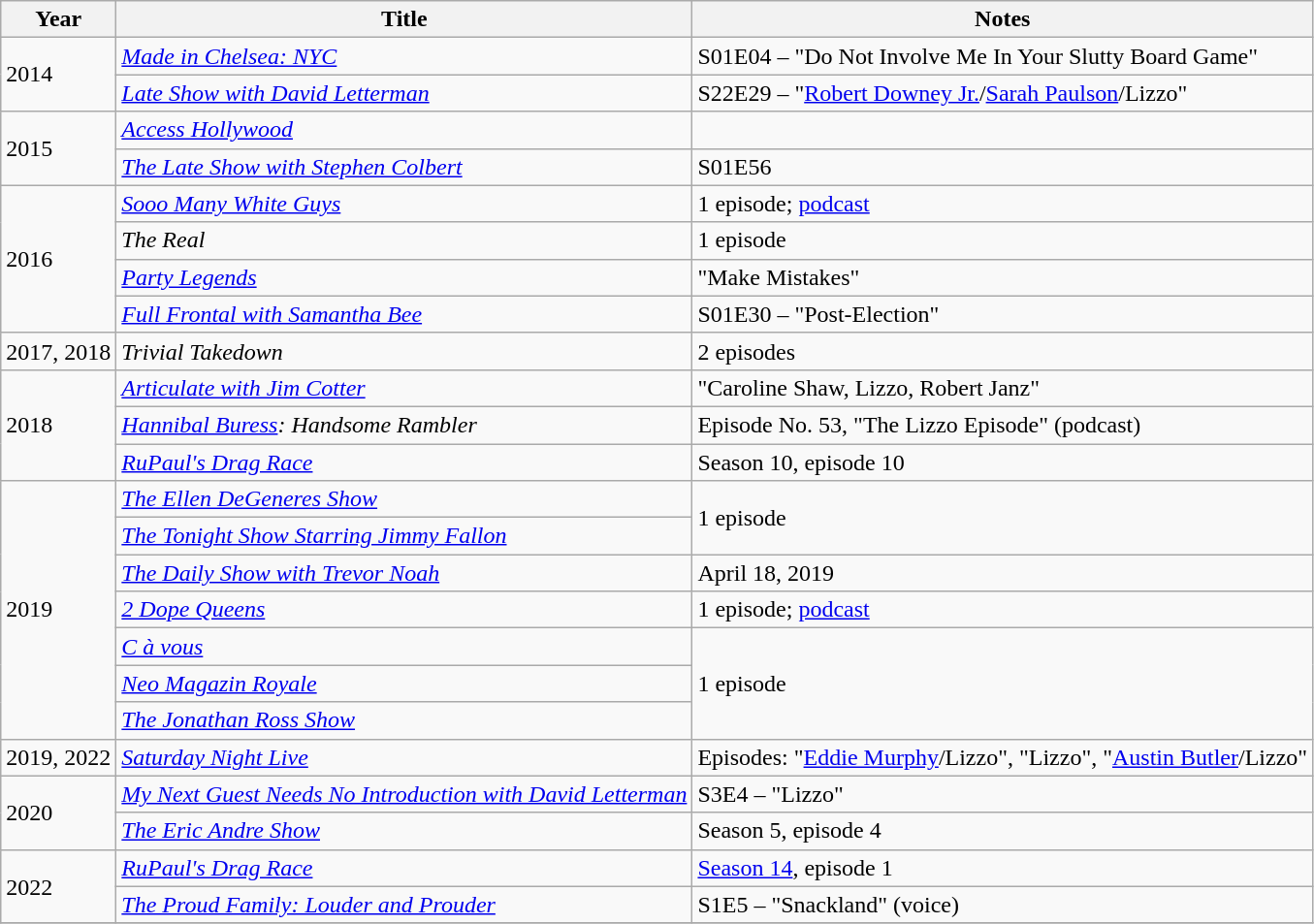<table class="wikitable">
<tr>
<th>Year</th>
<th>Title</th>
<th>Notes</th>
</tr>
<tr>
<td rowspan="2">2014</td>
<td><em><a href='#'>Made in Chelsea: NYC</a></em></td>
<td>S01E04 – "Do Not Involve Me In Your Slutty Board Game"</td>
</tr>
<tr>
<td><em><a href='#'>Late Show with David Letterman</a></em></td>
<td>S22E29 – "<a href='#'>Robert Downey Jr.</a>/<a href='#'>Sarah Paulson</a>/Lizzo"</td>
</tr>
<tr>
<td rowspan="2">2015</td>
<td><em><a href='#'>Access Hollywood</a></em></td>
<td></td>
</tr>
<tr>
<td><em><a href='#'>The Late Show with Stephen Colbert</a></em></td>
<td>S01E56</td>
</tr>
<tr>
<td rowspan="4">2016</td>
<td><em><a href='#'>Sooo Many White Guys</a></em></td>
<td>1 episode; <a href='#'>podcast</a></td>
</tr>
<tr>
<td><em>The Real</em></td>
<td>1 episode</td>
</tr>
<tr>
<td><em><a href='#'>Party Legends</a></em></td>
<td>"Make Mistakes"</td>
</tr>
<tr>
<td><em><a href='#'>Full Frontal with Samantha Bee</a></em></td>
<td>S01E30 – "Post-Election"</td>
</tr>
<tr>
<td>2017, 2018</td>
<td><em>Trivial Takedown</em></td>
<td>2 episodes</td>
</tr>
<tr>
<td rowspan="3">2018</td>
<td><em><a href='#'>Articulate with Jim Cotter</a></em></td>
<td>"Caroline Shaw, Lizzo, Robert Janz"</td>
</tr>
<tr>
<td><em><a href='#'>Hannibal Buress</a>: Handsome Rambler</em></td>
<td>Episode No. 53, "The Lizzo Episode" (podcast)</td>
</tr>
<tr>
<td><em><a href='#'>RuPaul's Drag Race</a></em></td>
<td>Season 10, episode 10</td>
</tr>
<tr>
<td rowspan="7">2019</td>
<td><em><a href='#'>The Ellen DeGeneres Show</a></em></td>
<td rowspan="2">1 episode</td>
</tr>
<tr>
<td><em><a href='#'>The Tonight Show Starring Jimmy Fallon</a></em></td>
</tr>
<tr>
<td><em><a href='#'>The Daily Show with Trevor Noah</a></em></td>
<td>April 18, 2019</td>
</tr>
<tr>
<td><em><a href='#'>2 Dope Queens</a></em></td>
<td>1 episode; <a href='#'>podcast</a></td>
</tr>
<tr>
<td><em><a href='#'>C à vous</a></em></td>
<td rowspan="3">1 episode</td>
</tr>
<tr>
<td><em><a href='#'>Neo Magazin Royale</a></em></td>
</tr>
<tr>
<td><em><a href='#'>The Jonathan Ross Show</a></em></td>
</tr>
<tr>
<td>2019, 2022</td>
<td><em><a href='#'>Saturday Night Live</a></em></td>
<td>Episodes: "<a href='#'>Eddie Murphy</a>/Lizzo", "Lizzo", "<a href='#'>Austin Butler</a>/Lizzo"</td>
</tr>
<tr>
<td rowspan="2">2020</td>
<td><em><a href='#'>My Next Guest Needs No Introduction with David Letterman</a></em></td>
<td>S3E4 – "Lizzo"</td>
</tr>
<tr>
<td><em><a href='#'>The Eric Andre Show</a></em></td>
<td>Season 5, episode 4</td>
</tr>
<tr>
<td rowspan="2">2022</td>
<td><em><a href='#'>RuPaul's Drag Race</a></em></td>
<td><a href='#'>Season 14</a>, episode 1</td>
</tr>
<tr>
<td><em><a href='#'>The Proud Family: Louder and Prouder</a></em></td>
<td>S1E5 – "Snackland" (voice)</td>
</tr>
<tr>
</tr>
</table>
